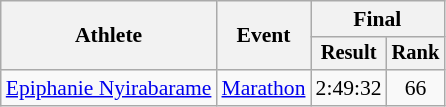<table class=wikitable style="font-size:90%">
<tr>
<th rowspan="2">Athlete</th>
<th rowspan="2">Event</th>
<th colspan="2">Final</th>
</tr>
<tr style="font-size:95%">
<th>Result</th>
<th>Rank</th>
</tr>
<tr align=center>
<td align=left><a href='#'>Epiphanie Nyirabarame</a></td>
<td align=left><a href='#'>Marathon</a></td>
<td>2:49:32</td>
<td>66</td>
</tr>
</table>
